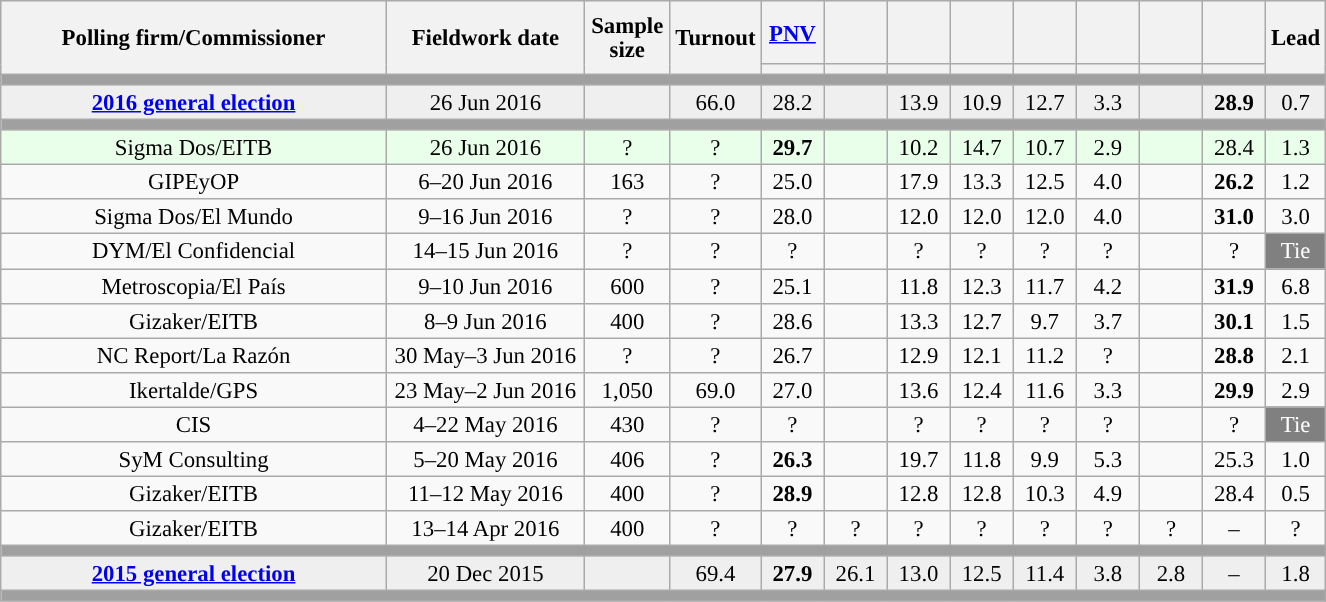<table class="wikitable collapsible collapsed" style="text-align:center; font-size:95%; line-height:16px;">
<tr style="height:42px; background-color:#E9E9E9">
<th style="width:250px;" rowspan="2">Polling firm/Commissioner</th>
<th style="width:125px;" rowspan="2">Fieldwork date</th>
<th style="width:50px;" rowspan="2">Sample size</th>
<th style="width:45px;" rowspan="2">Turnout</th>
<th style="width:35px;"><a href='#'>PNV</a></th>
<th style="width:35px;"></th>
<th style="width:35px;"></th>
<th style="width:35px;"></th>
<th style="width:35px;"></th>
<th style="width:35px;"></th>
<th style="width:35px;"></th>
<th style="width:35px;"></th>
<th style="width:30px;" rowspan="2">Lead</th>
</tr>
<tr>
<th style="color:inherit;background:"></th>
<th style="color:inherit;background:"></th>
<th style="color:inherit;background:"></th>
<th style="color:inherit;background:"></th>
<th style="color:inherit;background:"></th>
<th style="color:inherit;background:"></th>
<th style="color:inherit;background:"></th>
<th style="color:inherit;background:"></th>
</tr>
<tr>
<td colspan="13" style="background:#A0A0A0"></td>
</tr>
<tr style="background:#EFEFEF;">
<td><strong><a href='#'>2016 general election</a></strong></td>
<td>26 Jun 2016</td>
<td></td>
<td>66.0</td>
<td>28.2<br></td>
<td></td>
<td>13.9<br></td>
<td>10.9<br></td>
<td>12.7<br></td>
<td>3.3<br></td>
<td></td>
<td><strong>28.9</strong><br></td>
<td style="background:">0.7</td>
</tr>
<tr>
<td colspan="13" style="background:#A0A0A0"></td>
</tr>
<tr style="background:#EAFFEA;">
<td>Sigma Dos/EITB</td>
<td>26 Jun 2016</td>
<td>?</td>
<td>?</td>
<td><strong>29.7</strong><br></td>
<td></td>
<td>10.2<br></td>
<td>14.7<br></td>
<td>10.7<br></td>
<td>2.9<br></td>
<td></td>
<td>28.4<br></td>
<td style="background:">1.3</td>
</tr>
<tr>
<td>GIPEyOP</td>
<td>6–20 Jun 2016</td>
<td>163</td>
<td>?</td>
<td>25.0<br></td>
<td></td>
<td>17.9<br></td>
<td>13.3<br></td>
<td>12.5<br></td>
<td>4.0<br></td>
<td></td>
<td><strong>26.2</strong><br></td>
<td style="background:">1.2</td>
</tr>
<tr>
<td>Sigma Dos/El Mundo</td>
<td>9–16 Jun 2016</td>
<td>?</td>
<td>?</td>
<td>28.0<br></td>
<td></td>
<td>12.0<br></td>
<td>12.0<br></td>
<td>12.0<br></td>
<td>4.0<br></td>
<td></td>
<td><strong>31.0</strong><br></td>
<td style="background:">3.0</td>
</tr>
<tr>
<td>DYM/El Confidencial</td>
<td>14–15 Jun 2016</td>
<td>?</td>
<td>?</td>
<td>?<br></td>
<td></td>
<td>?<br></td>
<td>?<br></td>
<td>?<br></td>
<td>?<br></td>
<td></td>
<td>?<br></td>
<td style="background:gray;color:white;">Tie</td>
</tr>
<tr>
<td>Metroscopia/El País</td>
<td>9–10 Jun 2016</td>
<td>600</td>
<td>?</td>
<td>25.1<br></td>
<td></td>
<td>11.8<br></td>
<td>12.3<br></td>
<td>11.7<br></td>
<td>4.2<br></td>
<td></td>
<td><strong>31.9</strong><br></td>
<td style="background:">6.8</td>
</tr>
<tr>
<td>Gizaker/EITB</td>
<td>8–9 Jun 2016</td>
<td>400</td>
<td>?</td>
<td>28.6<br></td>
<td></td>
<td>13.3<br></td>
<td>12.7<br></td>
<td>9.7<br></td>
<td>3.7<br></td>
<td></td>
<td><strong>30.1</strong><br></td>
<td style="background:">1.5</td>
</tr>
<tr>
<td>NC Report/La Razón</td>
<td>30 May–3 Jun 2016</td>
<td>?</td>
<td>?</td>
<td>26.7<br></td>
<td></td>
<td>12.9<br></td>
<td>12.1<br></td>
<td>11.2<br></td>
<td>?<br></td>
<td></td>
<td><strong>28.8</strong><br></td>
<td style="background:">2.1</td>
</tr>
<tr>
<td>Ikertalde/GPS</td>
<td>23 May–2 Jun 2016</td>
<td>1,050</td>
<td>69.0</td>
<td>27.0<br></td>
<td></td>
<td>13.6<br></td>
<td>12.4<br></td>
<td>11.6<br></td>
<td>3.3<br></td>
<td></td>
<td><strong>29.9</strong><br></td>
<td style="background:">2.9</td>
</tr>
<tr>
<td>CIS</td>
<td>4–22 May 2016</td>
<td>430</td>
<td>?</td>
<td>?<br></td>
<td></td>
<td>?<br></td>
<td>?<br></td>
<td>?<br></td>
<td>?<br></td>
<td></td>
<td>?<br></td>
<td style="background:gray;color:white;">Tie</td>
</tr>
<tr>
<td>SyM Consulting</td>
<td>5–20 May 2016</td>
<td>406</td>
<td>?</td>
<td><strong>26.3</strong><br></td>
<td></td>
<td>19.7<br></td>
<td>11.8<br></td>
<td>9.9<br></td>
<td>5.3<br></td>
<td></td>
<td>25.3<br></td>
<td style="background:">1.0</td>
</tr>
<tr>
<td>Gizaker/EITB</td>
<td>11–12 May 2016</td>
<td>400</td>
<td>?</td>
<td><strong>28.9</strong><br></td>
<td></td>
<td>12.8<br></td>
<td>12.8<br></td>
<td>10.3<br></td>
<td>4.9<br></td>
<td></td>
<td>28.4<br></td>
<td style="background:">0.5</td>
</tr>
<tr>
<td>Gizaker/EITB</td>
<td>13–14 Apr 2016</td>
<td>400</td>
<td>?</td>
<td>?<br></td>
<td>?<br></td>
<td>?<br></td>
<td>?<br></td>
<td>?<br></td>
<td>?<br></td>
<td>?<br></td>
<td>–</td>
<td style="background:">?</td>
</tr>
<tr>
<td colspan="13" style="background:#A0A0A0"></td>
</tr>
<tr style="background:#EFEFEF;">
<td><strong><a href='#'>2015 general election</a></strong></td>
<td>20 Dec 2015</td>
<td></td>
<td>69.4</td>
<td><strong>27.9</strong><br></td>
<td>26.1<br></td>
<td>13.0<br></td>
<td>12.5<br></td>
<td>11.4<br></td>
<td>3.8<br></td>
<td>2.8<br></td>
<td>–</td>
<td style="background:">1.8</td>
</tr>
<tr>
<td colspan="13" style="background:#A0A0A0"></td>
</tr>
</table>
